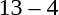<table style="text-align:center">
<tr>
<th width=200></th>
<th width=100></th>
<th width=200></th>
</tr>
<tr>
<td align=right><strong></strong></td>
<td>13 – 4</td>
<td align=left></td>
</tr>
</table>
